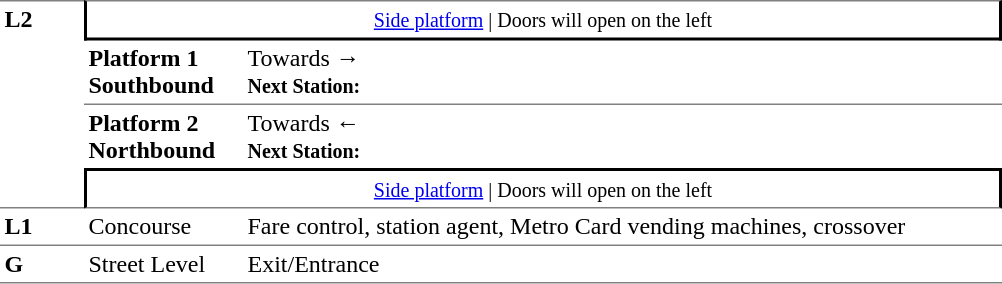<table table border=0 cellspacing=0 cellpadding=3>
<tr>
<td style="border-top:solid 1px grey;border-bottom:solid 1px grey;" width=50 rowspan=4 valign=top><strong>L2</strong></td>
<td style="border-top:solid 1px grey;border-right:solid 2px black;border-left:solid 2px black;border-bottom:solid 2px black;text-align:center;" colspan=2><small><a href='#'>Side platform</a> | Doors will open on the left </small></td>
</tr>
<tr>
<td style="border-bottom:solid 1px grey;" width=100><span><strong>Platform 1</strong><br><strong>Southbound</strong></span></td>
<td style="border-bottom:solid 1px grey;" width=500>Towards → <br><small><strong>Next Station:</strong> </small></td>
</tr>
<tr>
<td><span><strong>Platform 2</strong><br><strong>Northbound</strong></span></td>
<td><span></span>Towards ← <br><small><strong>Next Station:</strong> </small></td>
</tr>
<tr>
<td style="border-top:solid 2px black;border-right:solid 2px black;border-left:solid 2px black;border-bottom:solid 1px grey;" colspan=2  align=center><small><a href='#'>Side platform</a> | Doors will open on the left </small></td>
</tr>
<tr>
<td valign=top><strong>L1</strong></td>
<td valign=top>Concourse</td>
<td valign=top>Fare control, station agent, Metro Card vending machines, crossover</td>
</tr>
<tr>
<td style="border-bottom:solid 1px grey;border-top:solid 1px grey;" width=50 valign=top><strong>G</strong></td>
<td style="border-top:solid 1px grey;border-bottom:solid 1px grey;" width=100 valign=top>Street Level</td>
<td style="border-top:solid 1px grey;border-bottom:solid 1px grey;" width=500 valign=top>Exit/Entrance</td>
</tr>
</table>
